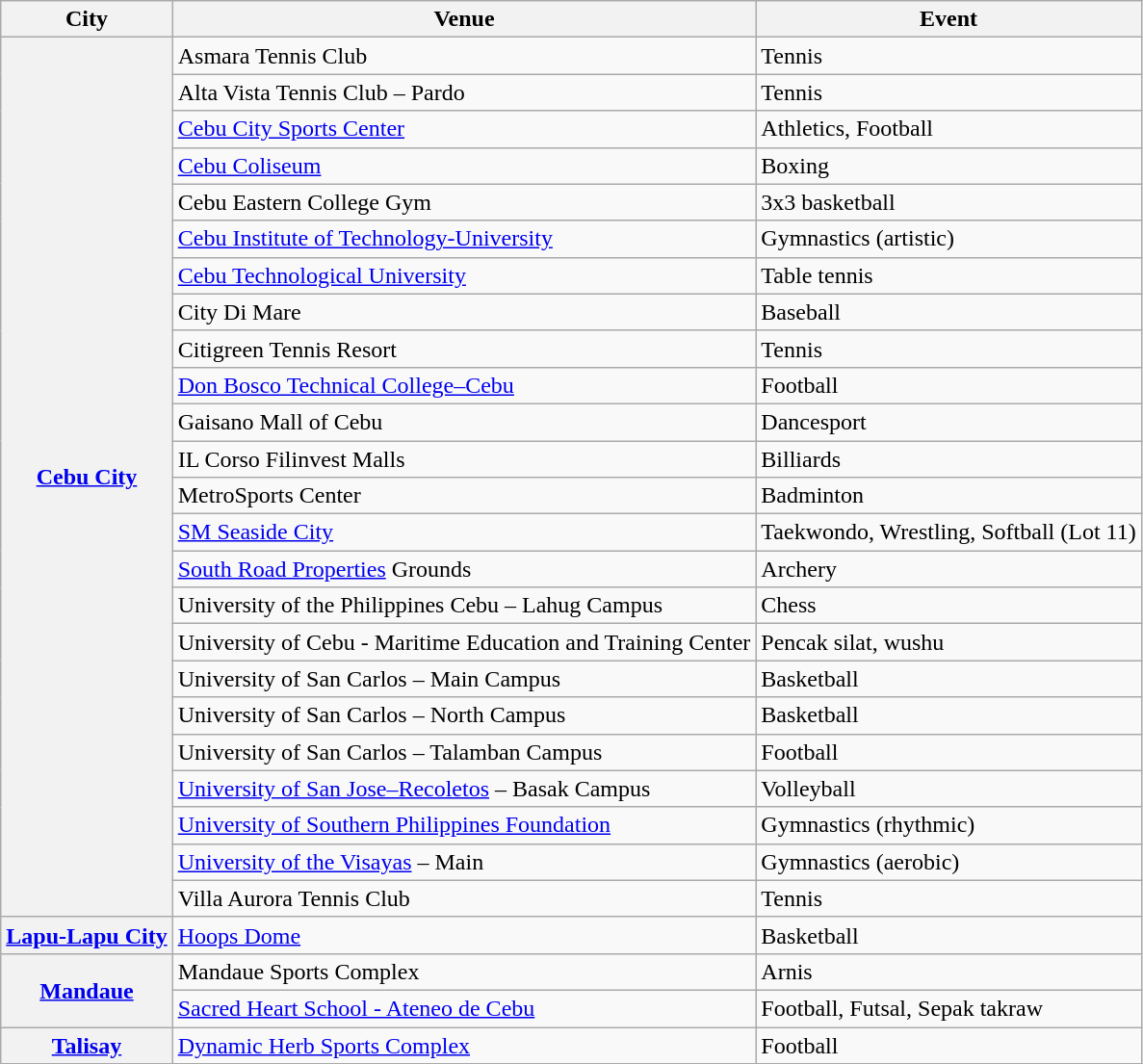<table class="wikitable sortable plainrowheaders">
<tr>
<th>City</th>
<th>Venue</th>
<th>Event</th>
</tr>
<tr>
<th rowspan=24 scope=row><a href='#'>Cebu City</a></th>
<td>Asmara Tennis Club</td>
<td>Tennis</td>
</tr>
<tr>
<td>Alta Vista Tennis Club – Pardo</td>
<td>Tennis</td>
</tr>
<tr>
<td><a href='#'>Cebu City Sports Center</a></td>
<td>Athletics, Football</td>
</tr>
<tr>
<td><a href='#'>Cebu Coliseum</a></td>
<td>Boxing</td>
</tr>
<tr>
<td>Cebu Eastern College Gym</td>
<td>3x3 basketball</td>
</tr>
<tr>
<td><a href='#'>Cebu Institute of Technology-University</a></td>
<td>Gymnastics (artistic)</td>
</tr>
<tr>
<td><a href='#'>Cebu Technological University</a></td>
<td>Table tennis</td>
</tr>
<tr>
<td>City Di Mare</td>
<td>Baseball</td>
</tr>
<tr>
<td>Citigreen Tennis Resort</td>
<td>Tennis</td>
</tr>
<tr>
<td><a href='#'>Don Bosco Technical College–Cebu</a></td>
<td>Football</td>
</tr>
<tr>
<td>Gaisano Mall of Cebu</td>
<td>Dancesport</td>
</tr>
<tr>
<td>IL Corso Filinvest Malls</td>
<td>Billiards</td>
</tr>
<tr>
<td>MetroSports Center</td>
<td>Badminton</td>
</tr>
<tr>
<td><a href='#'>SM Seaside City</a></td>
<td>Taekwondo, Wrestling, Softball (Lot 11)</td>
</tr>
<tr>
<td><a href='#'>South Road Properties</a> Grounds</td>
<td>Archery</td>
</tr>
<tr>
<td>University of the Philippines Cebu – Lahug Campus</td>
<td>Chess</td>
</tr>
<tr>
<td>University of Cebu - Maritime Education and Training Center</td>
<td>Pencak silat, wushu</td>
</tr>
<tr>
<td>University of San Carlos – Main Campus</td>
<td>Basketball</td>
</tr>
<tr>
<td>University of San Carlos – North Campus</td>
<td>Basketball</td>
</tr>
<tr>
<td>University of San Carlos – Talamban Campus</td>
<td>Football</td>
</tr>
<tr>
<td><a href='#'>University of San Jose–Recoletos</a> – Basak Campus</td>
<td>Volleyball</td>
</tr>
<tr>
<td><a href='#'>University of Southern Philippines Foundation</a></td>
<td>Gymnastics (rhythmic)</td>
</tr>
<tr>
<td><a href='#'>University of the Visayas</a> – Main</td>
<td>Gymnastics (aerobic)</td>
</tr>
<tr>
<td>Villa Aurora Tennis Club</td>
<td>Tennis</td>
</tr>
<tr>
<th scope=row><a href='#'>Lapu-Lapu City</a></th>
<td><a href='#'>Hoops Dome</a></td>
<td>Basketball</td>
</tr>
<tr>
<th rowspan=2 scope=row><a href='#'>Mandaue</a></th>
<td>Mandaue Sports Complex</td>
<td>Arnis</td>
</tr>
<tr>
<td><a href='#'>Sacred Heart School - Ateneo de Cebu</a></td>
<td>Football, Futsal, Sepak takraw</td>
</tr>
<tr>
<th scope=row><a href='#'>Talisay</a></th>
<td><a href='#'>Dynamic Herb Sports Complex</a></td>
<td>Football</td>
</tr>
<tr>
</tr>
</table>
